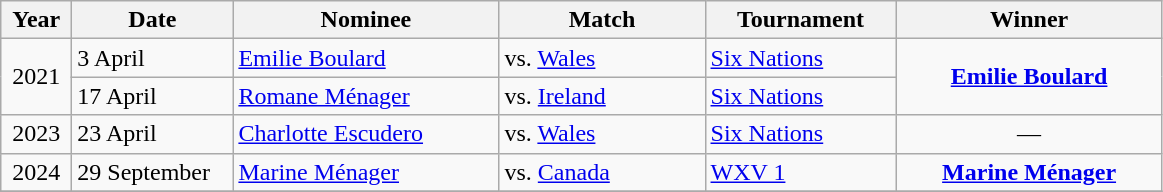<table class="wikitable">
<tr>
<th width=40>Year</th>
<th width=100>Date</th>
<th width=170>Nominee</th>
<th width=130>Match</th>
<th width=120>Tournament</th>
<th width=170>Winner</th>
</tr>
<tr>
<td align=center rowspan=2>2021</td>
<td>3 April</td>
<td><a href='#'>Emilie Boulard</a></td>
<td>vs. <a href='#'>Wales</a></td>
<td><a href='#'>Six Nations</a></td>
<td align=center rowspan=2><strong><a href='#'>Emilie Boulard</a></strong></td>
</tr>
<tr>
<td>17 April</td>
<td><a href='#'>Romane Ménager</a></td>
<td>vs. <a href='#'>Ireland</a></td>
<td><a href='#'>Six Nations</a></td>
</tr>
<tr>
<td align=center>2023</td>
<td>23 April</td>
<td><a href='#'>Charlotte Escudero</a></td>
<td>vs. <a href='#'>Wales</a></td>
<td><a href='#'>Six Nations</a></td>
<td align=center>—</td>
</tr>
<tr>
<td align=center>2024</td>
<td>29 September</td>
<td><a href='#'>Marine Ménager</a></td>
<td>vs. <a href='#'>Canada</a></td>
<td><a href='#'>WXV 1</a></td>
<td align=center><strong><a href='#'>Marine Ménager</a></strong></td>
</tr>
<tr>
</tr>
</table>
